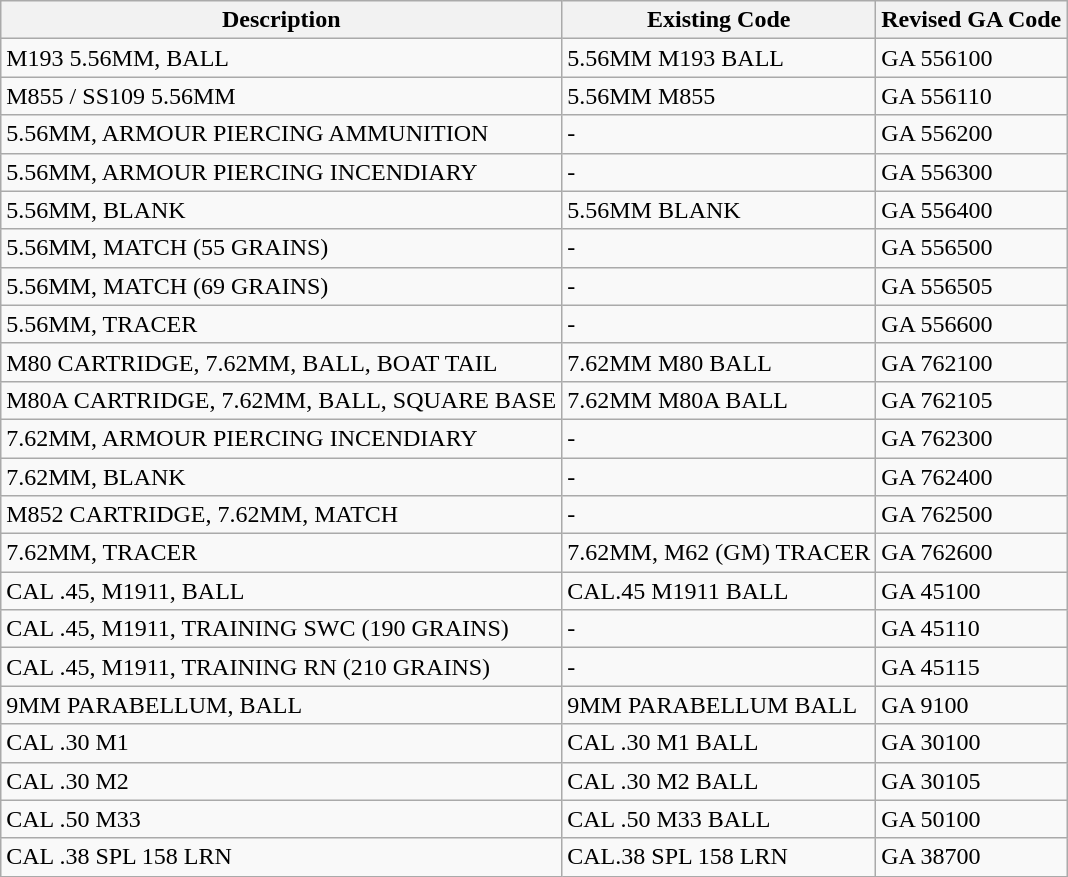<table class="wikitable">
<tr>
<th>Description</th>
<th>Existing Code</th>
<th>Revised GA Code</th>
</tr>
<tr>
<td>M193 5.56MM, BALL</td>
<td>5.56MM M193 BALL</td>
<td>GA 556100</td>
</tr>
<tr>
<td>M855 / SS109 5.56MM</td>
<td>5.56MM M855</td>
<td>GA 556110</td>
</tr>
<tr>
<td>5.56MM, ARMOUR PIERCING AMMUNITION</td>
<td>-</td>
<td>GA 556200</td>
</tr>
<tr>
<td>5.56MM, ARMOUR PIERCING INCENDIARY</td>
<td>-</td>
<td>GA 556300</td>
</tr>
<tr>
<td>5.56MM, BLANK</td>
<td>5.56MM BLANK</td>
<td>GA 556400</td>
</tr>
<tr>
<td>5.56MM, MATCH (55 GRAINS)</td>
<td>-</td>
<td>GA 556500</td>
</tr>
<tr>
<td>5.56MM, MATCH (69 GRAINS)</td>
<td>-</td>
<td>GA 556505</td>
</tr>
<tr>
<td>5.56MM, TRACER</td>
<td>-</td>
<td>GA 556600</td>
</tr>
<tr>
<td>M80 CARTRIDGE, 7.62MM, BALL, BOAT TAIL</td>
<td>7.62MM M80 BALL</td>
<td>GA 762100</td>
</tr>
<tr>
<td>M80A CARTRIDGE, 7.62MM, BALL, SQUARE BASE</td>
<td>7.62MM M80A BALL</td>
<td>GA 762105</td>
</tr>
<tr>
<td>7.62MM, ARMOUR PIERCING INCENDIARY</td>
<td>-</td>
<td>GA 762300</td>
</tr>
<tr>
<td>7.62MM, BLANK</td>
<td>-</td>
<td>GA 762400</td>
</tr>
<tr>
<td>M852 CARTRIDGE, 7.62MM, MATCH</td>
<td>-</td>
<td>GA 762500</td>
</tr>
<tr>
<td>7.62MM, TRACER</td>
<td>7.62MM, M62 (GM) TRACER</td>
<td>GA 762600</td>
</tr>
<tr>
<td>CAL .45, M1911, BALL</td>
<td>CAL.45 M1911 BALL</td>
<td>GA 45100</td>
</tr>
<tr>
<td>CAL .45, M1911, TRAINING SWC (190 GRAINS)</td>
<td>-</td>
<td>GA 45110</td>
</tr>
<tr>
<td>CAL .45, M1911, TRAINING RN (210 GRAINS)</td>
<td>-</td>
<td>GA 45115</td>
</tr>
<tr>
<td>9MM PARABELLUM, BALL</td>
<td>9MM PARABELLUM BALL</td>
<td>GA 9100</td>
</tr>
<tr>
<td>CAL .30 M1</td>
<td>CAL .30 M1 BALL</td>
<td>GA 30100</td>
</tr>
<tr>
<td>CAL .30 M2</td>
<td>CAL .30 M2 BALL</td>
<td>GA 30105</td>
</tr>
<tr>
<td>CAL .50 M33</td>
<td>CAL .50 M33 BALL</td>
<td>GA 50100</td>
</tr>
<tr>
<td>CAL .38 SPL 158 LRN</td>
<td>CAL.38 SPL 158 LRN</td>
<td>GA 38700</td>
</tr>
</table>
